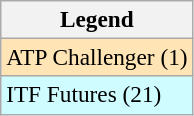<table class=wikitable style=font-size:97%>
<tr>
<th>Legend</th>
</tr>
<tr bgcolor=moccasin>
<td>ATP Challenger (1)</td>
</tr>
<tr bgcolor=cffcff>
<td>ITF Futures (21)</td>
</tr>
</table>
